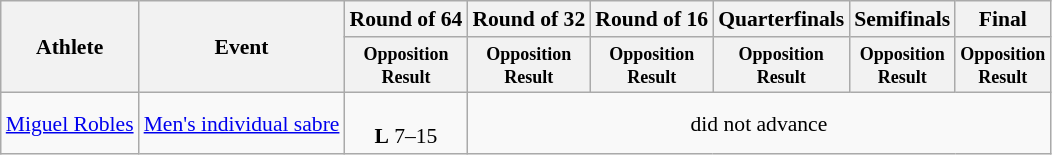<table class="wikitable" style="font-size:90%;">
<tr>
<th rowspan="2">Athlete</th>
<th rowspan="2">Event</th>
<th>Round of 64</th>
<th>Round of 32</th>
<th>Round of 16</th>
<th>Quarterfinals</th>
<th>Semifinals</th>
<th>Final</th>
</tr>
<tr>
<th style="line-height:1em"><small>Opposition<br>Result</small></th>
<th style="line-height:1em"><small>Opposition<br>Result</small></th>
<th style="line-height:1em"><small>Opposition<br>Result</small></th>
<th style="line-height:1em"><small>Opposition<br>Result</small></th>
<th style="line-height:1em"><small>Opposition<br>Result</small></th>
<th style="line-height:1em"><small>Opposition<br>Result</small></th>
</tr>
<tr>
<td><a href='#'>Miguel Robles</a></td>
<td><a href='#'>Men's individual sabre</a></td>
<td align="center"><br><strong>L</strong> 7–15</td>
<td align="center" colspan="5">did not advance</td>
</tr>
</table>
